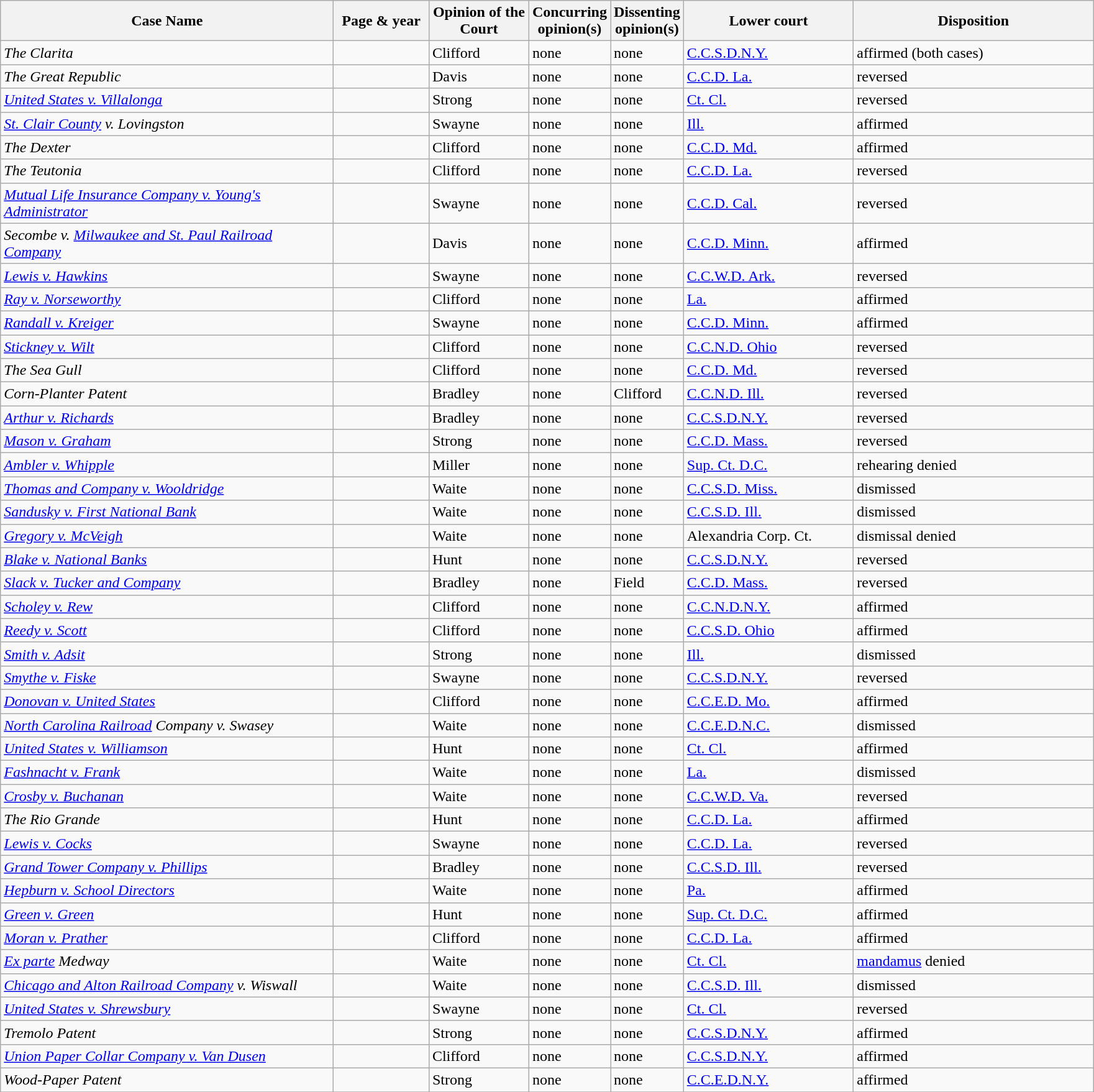<table class="wikitable sortable">
<tr>
<th scope="col" style="width: 350px;">Case Name</th>
<th scope="col" style="width: 95px;">Page & year</th>
<th scope="col" style="width: 100px;">Opinion of the Court</th>
<th scope="col" style="width: 10px;">Concurring opinion(s)</th>
<th scope="col" style="width: 10px;">Dissenting opinion(s)</th>
<th scope="col" style="width: 175px;">Lower court</th>
<th scope="col" style="width: 250px;">Disposition</th>
</tr>
<tr>
<td><em>The Clarita</em></td>
<td align="right"></td>
<td>Clifford</td>
<td>none</td>
<td>none</td>
<td><a href='#'>C.C.S.D.N.Y.</a></td>
<td>affirmed (both cases)</td>
</tr>
<tr>
<td><em>The Great Republic</em></td>
<td align="right"></td>
<td>Davis</td>
<td>none</td>
<td>none</td>
<td><a href='#'>C.C.D. La.</a></td>
<td>reversed</td>
</tr>
<tr>
<td><em><a href='#'>United States v. Villalonga</a></em></td>
<td align="right"></td>
<td>Strong</td>
<td>none</td>
<td>none</td>
<td><a href='#'>Ct. Cl.</a></td>
<td>reversed</td>
</tr>
<tr>
<td><em><a href='#'>St. Clair County</a> v. Lovingston</em></td>
<td align="right"></td>
<td>Swayne</td>
<td>none</td>
<td>none</td>
<td><a href='#'>Ill.</a></td>
<td>affirmed</td>
</tr>
<tr>
<td><em>The Dexter</em></td>
<td align="right"></td>
<td>Clifford</td>
<td>none</td>
<td>none</td>
<td><a href='#'>C.C.D. Md.</a></td>
<td>affirmed</td>
</tr>
<tr>
<td><em>The Teutonia</em></td>
<td align="right"></td>
<td>Clifford</td>
<td>none</td>
<td>none</td>
<td><a href='#'>C.C.D. La.</a></td>
<td>reversed</td>
</tr>
<tr>
<td><em><a href='#'>Mutual Life Insurance Company v. Young's Administrator</a></em></td>
<td align="right"></td>
<td>Swayne</td>
<td>none</td>
<td>none</td>
<td><a href='#'>C.C.D. Cal.</a></td>
<td>reversed</td>
</tr>
<tr>
<td><em>Secombe v. <a href='#'>Milwaukee and St. Paul Railroad Company</a></em></td>
<td align="right"></td>
<td>Davis</td>
<td>none</td>
<td>none</td>
<td><a href='#'>C.C.D. Minn.</a></td>
<td>affirmed</td>
</tr>
<tr>
<td><em><a href='#'>Lewis v. Hawkins</a></em></td>
<td align="right"></td>
<td>Swayne</td>
<td>none</td>
<td>none</td>
<td><a href='#'>C.C.W.D. Ark.</a></td>
<td>reversed</td>
</tr>
<tr>
<td><em><a href='#'>Ray v. Norseworthy</a></em></td>
<td align="right"></td>
<td>Clifford</td>
<td>none</td>
<td>none</td>
<td><a href='#'>La.</a></td>
<td>affirmed</td>
</tr>
<tr>
<td><em><a href='#'>Randall v. Kreiger</a></em></td>
<td align="right"></td>
<td>Swayne</td>
<td>none</td>
<td>none</td>
<td><a href='#'>C.C.D. Minn.</a></td>
<td>affirmed</td>
</tr>
<tr>
<td><em><a href='#'>Stickney v. Wilt</a></em></td>
<td align="right"></td>
<td>Clifford</td>
<td>none</td>
<td>none</td>
<td><a href='#'>C.C.N.D. Ohio</a></td>
<td>reversed</td>
</tr>
<tr>
<td><em>The Sea Gull</em></td>
<td align="right"></td>
<td>Clifford</td>
<td>none</td>
<td>none</td>
<td><a href='#'>C.C.D. Md.</a></td>
<td>reversed</td>
</tr>
<tr>
<td><em>Corn-Planter Patent</em></td>
<td align="right"></td>
<td>Bradley</td>
<td>none</td>
<td>Clifford</td>
<td><a href='#'>C.C.N.D. Ill.</a></td>
<td>reversed</td>
</tr>
<tr>
<td><em><a href='#'>Arthur v. Richards</a></em></td>
<td align="right"></td>
<td>Bradley</td>
<td>none</td>
<td>none</td>
<td><a href='#'>C.C.S.D.N.Y.</a></td>
<td>reversed</td>
</tr>
<tr>
<td><em><a href='#'>Mason v. Graham</a></em></td>
<td align="right"></td>
<td>Strong</td>
<td>none</td>
<td>none</td>
<td><a href='#'>C.C.D. Mass.</a></td>
<td>reversed</td>
</tr>
<tr>
<td><em><a href='#'>Ambler v. Whipple</a></em></td>
<td align="right"></td>
<td>Miller</td>
<td>none</td>
<td>none</td>
<td><a href='#'>Sup. Ct. D.C.</a></td>
<td>rehearing denied</td>
</tr>
<tr>
<td><em><a href='#'>Thomas and Company v. Wooldridge</a></em></td>
<td align="right"></td>
<td>Waite</td>
<td>none</td>
<td>none</td>
<td><a href='#'>C.C.S.D. Miss.</a></td>
<td>dismissed</td>
</tr>
<tr>
<td><em><a href='#'>Sandusky v. First National Bank</a></em></td>
<td align="right"></td>
<td>Waite</td>
<td>none</td>
<td>none</td>
<td><a href='#'>C.C.S.D. Ill.</a></td>
<td>dismissed</td>
</tr>
<tr>
<td><em><a href='#'>Gregory v. McVeigh</a></em></td>
<td align="right"></td>
<td>Waite</td>
<td>none</td>
<td>none</td>
<td>Alexandria Corp. Ct.</td>
<td>dismissal denied</td>
</tr>
<tr>
<td><em><a href='#'>Blake v. National Banks</a></em></td>
<td align="right"></td>
<td>Hunt</td>
<td>none</td>
<td>none</td>
<td><a href='#'>C.C.S.D.N.Y.</a></td>
<td>reversed</td>
</tr>
<tr>
<td><em><a href='#'>Slack v. Tucker and Company</a></em></td>
<td align="right"></td>
<td>Bradley</td>
<td>none</td>
<td>Field</td>
<td><a href='#'>C.C.D. Mass.</a></td>
<td>reversed</td>
</tr>
<tr>
<td><em><a href='#'>Scholey v. Rew</a></em></td>
<td align="right"></td>
<td>Clifford</td>
<td>none</td>
<td>none</td>
<td><a href='#'>C.C.N.D.N.Y.</a></td>
<td>affirmed</td>
</tr>
<tr>
<td><em><a href='#'>Reedy v. Scott</a></em></td>
<td align="right"></td>
<td>Clifford</td>
<td>none</td>
<td>none</td>
<td><a href='#'>C.C.S.D. Ohio</a></td>
<td>affirmed</td>
</tr>
<tr>
<td><em><a href='#'>Smith v. Adsit</a></em></td>
<td align="right"></td>
<td>Strong</td>
<td>none</td>
<td>none</td>
<td><a href='#'>Ill.</a></td>
<td>dismissed</td>
</tr>
<tr>
<td><em><a href='#'>Smythe v. Fiske</a></em></td>
<td align="right"></td>
<td>Swayne</td>
<td>none</td>
<td>none</td>
<td><a href='#'>C.C.S.D.N.Y.</a></td>
<td>reversed</td>
</tr>
<tr>
<td><em><a href='#'>Donovan v. United States</a></em></td>
<td align="right"></td>
<td>Clifford</td>
<td>none</td>
<td>none</td>
<td><a href='#'>C.C.E.D. Mo.</a></td>
<td>affirmed</td>
</tr>
<tr>
<td><em><a href='#'>North Carolina Railroad</a> Company v. Swasey</em></td>
<td align="right"></td>
<td>Waite</td>
<td>none</td>
<td>none</td>
<td><a href='#'>C.C.E.D.N.C.</a></td>
<td>dismissed</td>
</tr>
<tr>
<td><em><a href='#'>United States v. Williamson</a></em></td>
<td align="right"></td>
<td>Hunt</td>
<td>none</td>
<td>none</td>
<td><a href='#'>Ct. Cl.</a></td>
<td>affirmed</td>
</tr>
<tr>
<td><em><a href='#'>Fashnacht v. Frank</a></em></td>
<td align="right"></td>
<td>Waite</td>
<td>none</td>
<td>none</td>
<td><a href='#'>La.</a></td>
<td>dismissed</td>
</tr>
<tr>
<td><em><a href='#'>Crosby v. Buchanan</a></em></td>
<td align="right"></td>
<td>Waite</td>
<td>none</td>
<td>none</td>
<td><a href='#'>C.C.W.D. Va.</a></td>
<td>reversed</td>
</tr>
<tr>
<td><em>The Rio Grande</em></td>
<td align="right"></td>
<td>Hunt</td>
<td>none</td>
<td>none</td>
<td><a href='#'>C.C.D. La.</a></td>
<td>affirmed</td>
</tr>
<tr>
<td><em><a href='#'>Lewis v. Cocks</a></em></td>
<td align="right"></td>
<td>Swayne</td>
<td>none</td>
<td>none</td>
<td><a href='#'>C.C.D. La.</a></td>
<td>reversed</td>
</tr>
<tr>
<td><em><a href='#'>Grand Tower Company v. Phillips</a></em></td>
<td align="right"></td>
<td>Bradley</td>
<td>none</td>
<td>none</td>
<td><a href='#'>C.C.S.D. Ill.</a></td>
<td>reversed</td>
</tr>
<tr>
<td><em><a href='#'>Hepburn v. School Directors</a></em></td>
<td align="right"></td>
<td>Waite</td>
<td>none</td>
<td>none</td>
<td><a href='#'>Pa.</a></td>
<td>affirmed</td>
</tr>
<tr>
<td><em><a href='#'>Green v. Green</a></em></td>
<td align="right"></td>
<td>Hunt</td>
<td>none</td>
<td>none</td>
<td><a href='#'>Sup. Ct. D.C.</a></td>
<td>affirmed</td>
</tr>
<tr>
<td><em><a href='#'>Moran v. Prather</a></em></td>
<td align="right"></td>
<td>Clifford</td>
<td>none</td>
<td>none</td>
<td><a href='#'>C.C.D. La.</a></td>
<td>affirmed</td>
</tr>
<tr>
<td><em><a href='#'>Ex parte</a> Medway</em></td>
<td align="right"></td>
<td>Waite</td>
<td>none</td>
<td>none</td>
<td><a href='#'>Ct. Cl.</a></td>
<td><a href='#'>mandamus</a> denied</td>
</tr>
<tr>
<td><em><a href='#'>Chicago and Alton Railroad Company</a> v. Wiswall</em></td>
<td align="right"></td>
<td>Waite</td>
<td>none</td>
<td>none</td>
<td><a href='#'>C.C.S.D. Ill.</a></td>
<td>dismissed</td>
</tr>
<tr>
<td><em><a href='#'>United States v. Shrewsbury</a></em></td>
<td align="right"></td>
<td>Swayne</td>
<td>none</td>
<td>none</td>
<td><a href='#'>Ct. Cl.</a></td>
<td>reversed</td>
</tr>
<tr>
<td><em>Tremolo Patent</em></td>
<td align="right"></td>
<td>Strong</td>
<td>none</td>
<td>none</td>
<td><a href='#'>C.C.S.D.N.Y.</a></td>
<td>affirmed</td>
</tr>
<tr>
<td><em><a href='#'>Union Paper Collar Company v. Van Dusen</a></em></td>
<td align="right"></td>
<td>Clifford</td>
<td>none</td>
<td>none</td>
<td><a href='#'>C.C.S.D.N.Y.</a></td>
<td>affirmed</td>
</tr>
<tr>
<td><em>Wood-Paper Patent</em></td>
<td align="right"></td>
<td>Strong</td>
<td>none</td>
<td>none</td>
<td><a href='#'>C.C.E.D.N.Y.</a></td>
<td>affirmed</td>
</tr>
<tr>
</tr>
</table>
